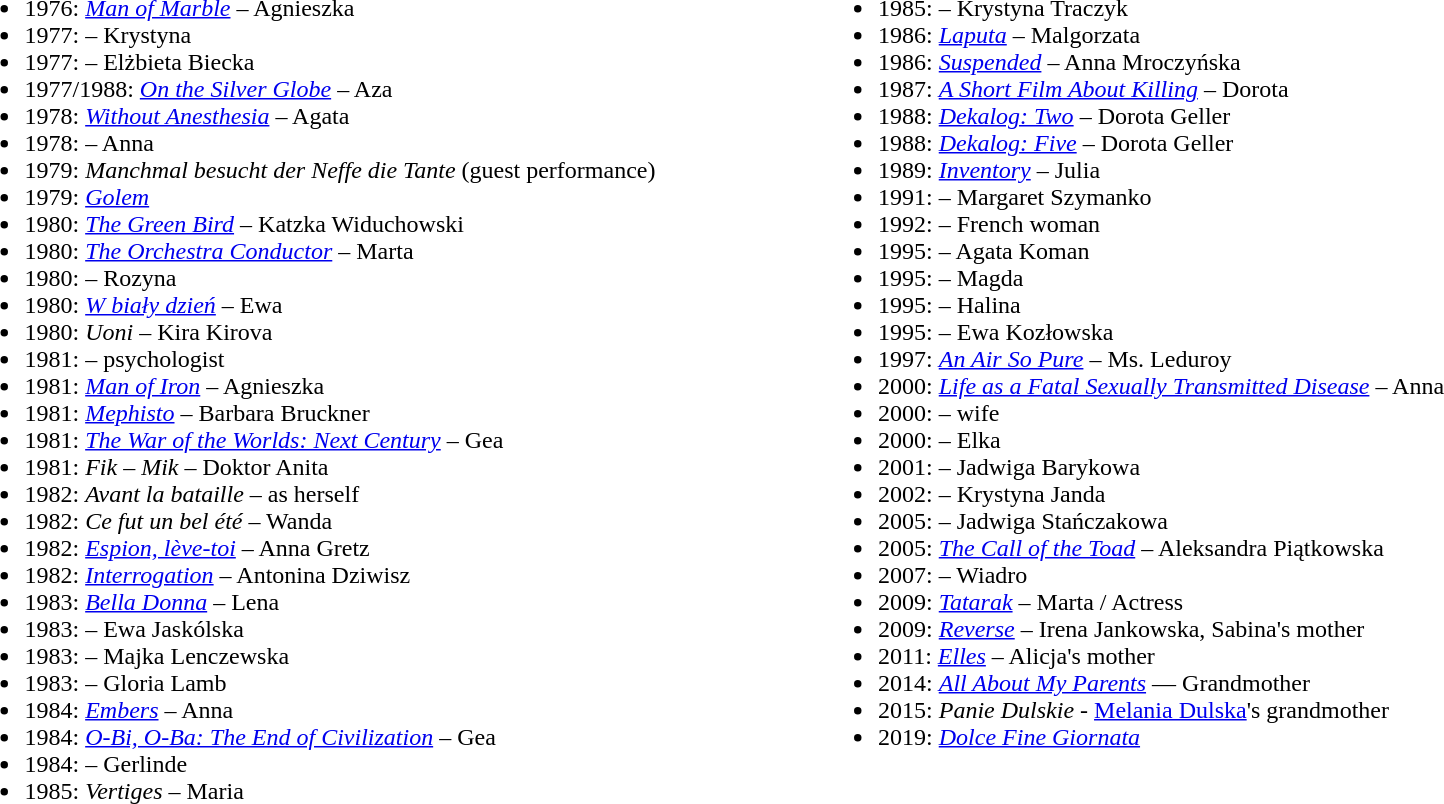<table width="98%">
<tr>
<td valign="top" width="46%"><br><ul><li>1976: <em><a href='#'>Man of Marble</a></em> – Agnieszka</li><li>1977: <em></em> – Krystyna</li><li>1977: <em></em> – Elżbieta Biecka</li><li>1977/1988: <em><a href='#'>On the Silver Globe</a></em> – Aza</li><li>1978: <em><a href='#'>Without Anesthesia</a></em> – Agata</li><li>1978: <em></em> – Anna</li><li>1979: <em>Manchmal besucht der Neffe die Tante</em> (guest performance)</li><li>1979: <em><a href='#'>Golem</a></em></li><li>1980: <em><a href='#'>The Green Bird</a></em> – Katzka Widuchowski</li><li>1980: <em><a href='#'>The Orchestra Conductor</a></em> – Marta</li><li>1980: <em></em> – Rozyna</li><li>1980: <em><a href='#'>W biały dzień</a></em> – Ewa</li><li>1980: <em>Uoni</em> – Kira Kirova</li><li>1981: <em></em> – psychologist</li><li>1981: <em><a href='#'>Man of Iron</a></em> – Agnieszka</li><li>1981: <em><a href='#'>Mephisto</a></em> – Barbara Bruckner</li><li>1981: <em><a href='#'>The War of the Worlds: Next Century</a></em> – Gea</li><li>1981: <em>Fik – Mik</em> – Doktor Anita</li><li>1982: <em>Avant la bataille</em> – as herself</li><li>1982: <em>Ce fut un bel été</em> – Wanda</li><li>1982: <em><a href='#'>Espion, lève-toi</a></em> – Anna Gretz</li><li>1982: <em><a href='#'>Interrogation</a></em> – Antonina Dziwisz</li><li>1983: <em><a href='#'>Bella Donna</a></em> – Lena</li><li>1983: <em></em> – Ewa Jaskólska</li><li>1983: <em></em> – Majka Lenczewska</li><li>1983: <em></em> – Gloria Lamb</li><li>1984: <em><a href='#'>Embers</a></em> – Anna</li><li>1984: <em><a href='#'>O-Bi, O-Ba: The End of Civilization</a></em> – Gea</li><li>1984: <em></em> – Gerlinde</li><li>1985: <em>Vertiges</em> – Maria</li></ul></td>
<td valign="top"><br><ul><li>1985: <em></em> – Krystyna Traczyk</li><li>1986: <em><a href='#'>Laputa</a></em> – Malgorzata</li><li>1986: <em><a href='#'>Suspended</a></em> – Anna Mroczyńska</li><li>1987: <em><a href='#'>A Short Film About Killing</a></em> – Dorota</li><li>1988: <em><a href='#'>Dekalog: Two</a></em> – Dorota Geller</li><li>1988: <em><a href='#'>Dekalog: Five</a></em> – Dorota Geller</li><li>1989: <em><a href='#'>Inventory</a></em> – Julia</li><li>1991: <em></em> – Margaret Szymanko</li><li>1992: <em></em> – French woman</li><li>1995: <em></em> – Agata Koman</li><li>1995: <em></em> – Magda</li><li>1995: <em></em> – Halina</li><li>1995: <em></em> – Ewa Kozłowska</li><li>1997: <em><a href='#'>An Air So Pure</a></em> – Ms. Leduroy</li><li>2000: <em><a href='#'>Life as a Fatal Sexually Transmitted Disease</a></em> – Anna</li><li>2000: <em></em> – wife</li><li>2000: <em></em> – Elka</li><li>2001: <em></em> – Jadwiga Barykowa</li><li>2002: <em></em> – Krystyna Janda</li><li>2005: <em></em> – Jadwiga Stańczakowa</li><li>2005: <em><a href='#'>The Call of the Toad</a></em> – Aleksandra Piątkowska</li><li>2007: <em></em> – Wiadro</li><li>2009: <em><a href='#'>Tatarak</a></em> – Marta / Actress</li><li>2009: <em><a href='#'>Reverse</a></em> – Irena Jankowska, Sabina's mother</li><li>2011: <em><a href='#'>Elles</a></em> – Alicja's mother</li><li>2014: <em><a href='#'>All About My Parents</a></em> — Grandmother</li><li>2015: <em>Panie Dulskie</em> - <a href='#'>Melania Dulska</a>'s grandmother</li><li>2019: <em><a href='#'>Dolce Fine Giornata</a></em></li></ul></td>
</tr>
</table>
